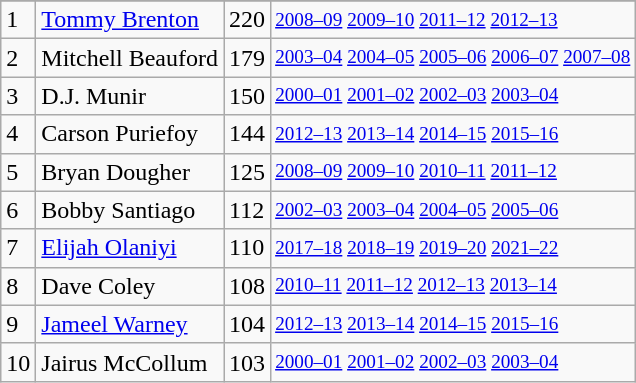<table class="wikitable">
<tr>
</tr>
<tr>
<td>1</td>
<td><a href='#'>Tommy Brenton</a></td>
<td>220</td>
<td style="font-size:80%;"><a href='#'>2008–09</a> <a href='#'>2009–10</a> <a href='#'>2011–12</a> <a href='#'>2012–13</a></td>
</tr>
<tr>
<td>2</td>
<td>Mitchell Beauford</td>
<td>179</td>
<td style="font-size:80%;"><a href='#'>2003–04</a> <a href='#'>2004–05</a> <a href='#'>2005–06</a> <a href='#'>2006–07</a> <a href='#'>2007–08</a></td>
</tr>
<tr>
<td>3</td>
<td>D.J. Munir</td>
<td>150</td>
<td style="font-size:80%;"><a href='#'>2000–01</a> <a href='#'>2001–02</a> <a href='#'>2002–03</a> <a href='#'>2003–04</a></td>
</tr>
<tr>
<td>4</td>
<td>Carson Puriefoy</td>
<td>144</td>
<td style="font-size:80%;"><a href='#'>2012–13</a> <a href='#'>2013–14</a> <a href='#'>2014–15</a> <a href='#'>2015–16</a></td>
</tr>
<tr>
<td>5</td>
<td>Bryan Dougher</td>
<td>125</td>
<td style="font-size:80%;"><a href='#'>2008–09</a> <a href='#'>2009–10</a> <a href='#'>2010–11</a> <a href='#'>2011–12</a></td>
</tr>
<tr>
<td>6</td>
<td>Bobby Santiago</td>
<td>112</td>
<td style="font-size:80%;"><a href='#'>2002–03</a> <a href='#'>2003–04</a> <a href='#'>2004–05</a> <a href='#'>2005–06</a></td>
</tr>
<tr>
<td>7</td>
<td><a href='#'>Elijah Olaniyi</a></td>
<td>110</td>
<td style="font-size:80%;"><a href='#'>2017–18</a> <a href='#'>2018–19</a> <a href='#'>2019–20</a> <a href='#'>2021–22</a></td>
</tr>
<tr>
<td>8</td>
<td>Dave Coley</td>
<td>108</td>
<td style="font-size:80%;"><a href='#'>2010–11</a> <a href='#'>2011–12</a> <a href='#'>2012–13</a> <a href='#'>2013–14</a></td>
</tr>
<tr>
<td>9</td>
<td><a href='#'>Jameel Warney</a></td>
<td>104</td>
<td style="font-size:80%;"><a href='#'>2012–13</a> <a href='#'>2013–14</a> <a href='#'>2014–15</a> <a href='#'>2015–16</a></td>
</tr>
<tr>
<td>10</td>
<td>Jairus McCollum</td>
<td>103</td>
<td style="font-size:80%;"><a href='#'>2000–01</a> <a href='#'>2001–02</a> <a href='#'>2002–03</a> <a href='#'>2003–04</a></td>
</tr>
</table>
